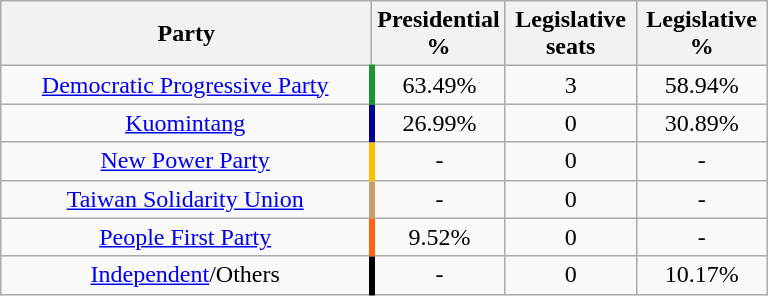<table class="wikitable" style="text-align:center">
<tr>
<th width=240>Party</th>
<th width=80>Presidential %</th>
<th width=80>Legislative seats</th>
<th width=80>Legislative %</th>
</tr>
<tr>
<td align=center style="border-right:4px solid #1B9431;" align="center"><a href='#'>Democratic Progressive Party</a></td>
<td>63.49%</td>
<td>3</td>
<td>58.94%</td>
</tr>
<tr>
<td align=center style="border-right:4px solid #000099;" align="center"><a href='#'>Kuomintang</a></td>
<td>26.99%</td>
<td>0</td>
<td>30.89%</td>
</tr>
<tr>
<td align=center style="border-right:4px solid #FBBE01;" align="center"><a href='#'>New Power Party</a></td>
<td>-</td>
<td>0</td>
<td>-</td>
</tr>
<tr>
<td align=center style="border-right:4px solid #C69E6A;" align="center"><a href='#'>Taiwan Solidarity Union</a></td>
<td>-</td>
<td>0</td>
<td>-</td>
</tr>
<tr>
<td align=center style="border-right:4px solid #FF6310;" align="center"><a href='#'>People First Party</a></td>
<td>9.52%</td>
<td>0</td>
<td>-</td>
</tr>
<tr>
<td align=center style="border-right:4px solid #000000;" align="center"><a href='#'>Independent</a>/Others</td>
<td>-</td>
<td>0</td>
<td>10.17%</td>
</tr>
</table>
